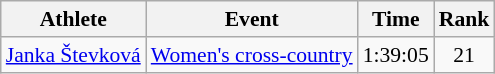<table class=wikitable style="font-size:90%">
<tr>
<th>Athlete</th>
<th>Event</th>
<th>Time</th>
<th>Rank</th>
</tr>
<tr align=center>
<td align=left><a href='#'>Janka Števková</a></td>
<td align=left><a href='#'>Women's cross-country</a></td>
<td>1:39:05</td>
<td>21</td>
</tr>
</table>
